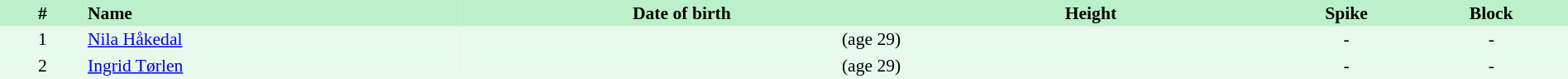<table border=0 cellpadding=2 cellspacing=0  |- bgcolor=#FFECCE style="text-align:center; font-size:90%;" width=100%>
<tr bgcolor=#BBF0C9>
<th width=5%>#</th>
<th width=22% align=left>Name</th>
<th width=26%>Date of birth</th>
<th width=22%>Height</th>
<th width=8%>Spike</th>
<th width=9%>Block</th>
</tr>
<tr bgcolor=#E7FAEC>
<td>1</td>
<td align=left><a href='#'>Nila Håkedal</a></td>
<td align=right> (age 29)</td>
<td></td>
<td>-</td>
<td>-</td>
</tr>
<tr bgcolor=#E7FAEC>
<td>2</td>
<td align=left><a href='#'>Ingrid Tørlen</a></td>
<td align=right> (age 29)</td>
<td></td>
<td>-</td>
<td>-</td>
</tr>
</table>
